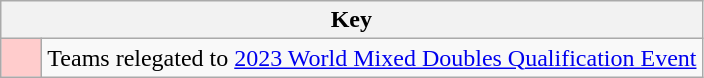<table class="wikitable" style="text-align: center">
<tr>
<th colspan=2>Key</th>
</tr>
<tr>
<td style="background:#ffcccc; width:20px;"></td>
<td align=left>Teams relegated to <a href='#'>2023 World Mixed Doubles Qualification Event</a></td>
</tr>
</table>
